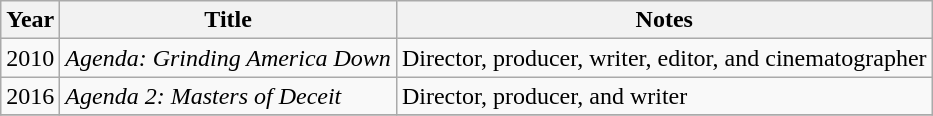<table class="wikitable sortable">
<tr>
<th>Year</th>
<th>Title</th>
<th>Notes</th>
</tr>
<tr>
<td>2010</td>
<td><em>Agenda: Grinding America Down</em></td>
<td>Director, producer, writer, editor, and cinematographer</td>
</tr>
<tr>
<td>2016</td>
<td><em>Agenda 2: Masters of Deceit</em></td>
<td>Director, producer, and writer</td>
</tr>
<tr>
</tr>
</table>
